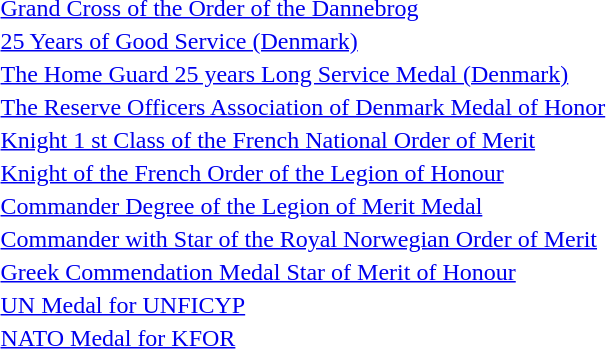<table>
<tr>
<td></td>
<td><a href='#'>Grand Cross of the Order of the Dannebrog</a></td>
</tr>
<tr>
<td></td>
<td><a href='#'> 25 Years of Good Service (Denmark)</a></td>
</tr>
<tr>
<td></td>
<td><a href='#'>The Home Guard 25 years Long Service Medal (Denmark)</a></td>
</tr>
<tr>
<td></td>
<td><a href='#'>The Reserve Officers Association of Denmark Medal of Honor</a></td>
</tr>
<tr>
<td></td>
<td><a href='#'>Knight 1 st Class of the French National Order of Merit</a></td>
</tr>
<tr>
<td></td>
<td><a href='#'>Knight of the French Order of the Legion of Honour</a></td>
</tr>
<tr>
<td></td>
<td><a href='#'>Commander Degree of the Legion of Merit Medal</a></td>
</tr>
<tr>
<td></td>
<td><a href='#'>Commander with Star of the Royal Norwegian Order of Merit</a></td>
</tr>
<tr>
<td></td>
<td><a href='#'>Greek Commendation Medal Star of Merit of Honour</a></td>
</tr>
<tr>
<td></td>
<td><a href='#'>UN Medal for UNFICYP</a></td>
</tr>
<tr>
<td></td>
<td><a href='#'> NATO Medal for KFOR</a></td>
</tr>
<tr>
</tr>
</table>
